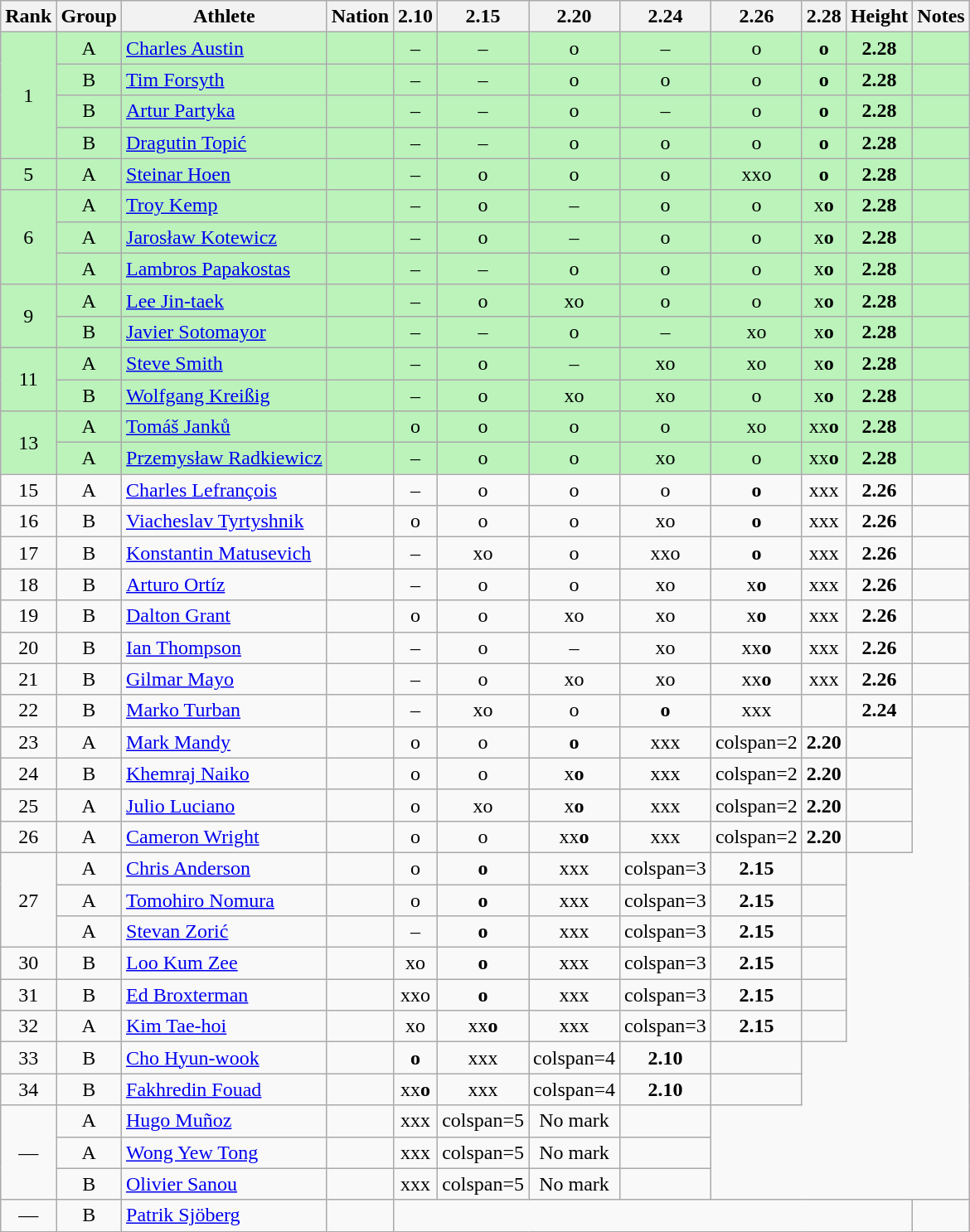<table class="wikitable sortable" style="text-align:center">
<tr>
<th>Rank</th>
<th>Group</th>
<th>Athlete</th>
<th>Nation</th>
<th>2.10</th>
<th>2.15</th>
<th>2.20</th>
<th>2.24</th>
<th>2.26</th>
<th>2.28</th>
<th>Height</th>
<th>Notes</th>
</tr>
<tr bgcolor=bbf3bb>
<td rowspan=4>1</td>
<td>A</td>
<td align=left><a href='#'>Charles Austin</a></td>
<td align=left></td>
<td>–</td>
<td>–</td>
<td>o</td>
<td>–</td>
<td>o</td>
<td><strong>o</strong></td>
<td><strong>2.28</strong></td>
<td></td>
</tr>
<tr bgcolor=bbf3bb>
<td>B</td>
<td align=left><a href='#'>Tim Forsyth</a></td>
<td align=left></td>
<td>–</td>
<td>–</td>
<td>o</td>
<td>o</td>
<td>o</td>
<td><strong>o</strong></td>
<td><strong>2.28</strong></td>
<td></td>
</tr>
<tr bgcolor=bbf3bb>
<td>B</td>
<td align=left><a href='#'>Artur Partyka</a></td>
<td align=left></td>
<td>–</td>
<td>–</td>
<td>o</td>
<td>–</td>
<td>o</td>
<td><strong>o</strong></td>
<td><strong>2.28</strong></td>
<td></td>
</tr>
<tr bgcolor=bbf3bb>
<td>B</td>
<td align=left><a href='#'>Dragutin Topić</a></td>
<td align=left></td>
<td>–</td>
<td>–</td>
<td>o</td>
<td>o</td>
<td>o</td>
<td><strong>o</strong></td>
<td><strong>2.28</strong></td>
<td></td>
</tr>
<tr bgcolor=bbf3bb>
<td>5</td>
<td>A</td>
<td align=left><a href='#'>Steinar Hoen</a></td>
<td align=left></td>
<td>–</td>
<td>o</td>
<td>o</td>
<td>o</td>
<td>xxo</td>
<td><strong>o</strong></td>
<td><strong>2.28</strong></td>
<td></td>
</tr>
<tr bgcolor=bbf3bb>
<td rowspan=3>6</td>
<td>A</td>
<td align=left><a href='#'>Troy Kemp</a></td>
<td align=left></td>
<td>–</td>
<td>o</td>
<td>–</td>
<td>o</td>
<td>o</td>
<td>x<strong>o</strong></td>
<td><strong>2.28</strong></td>
<td></td>
</tr>
<tr bgcolor=bbf3bb>
<td>A</td>
<td align=left><a href='#'>Jarosław Kotewicz</a></td>
<td align=left></td>
<td>–</td>
<td>o</td>
<td>–</td>
<td>o</td>
<td>o</td>
<td>x<strong>o</strong></td>
<td><strong>2.28</strong></td>
<td></td>
</tr>
<tr bgcolor=bbf3bb>
<td>A</td>
<td align=left><a href='#'>Lambros Papakostas</a></td>
<td align=left></td>
<td>–</td>
<td>–</td>
<td>o</td>
<td>o</td>
<td>o</td>
<td>x<strong>o</strong></td>
<td><strong>2.28</strong></td>
<td></td>
</tr>
<tr bgcolor=bbf3bb>
<td rowspan=2>9</td>
<td>A</td>
<td align=left><a href='#'>Lee Jin-taek</a></td>
<td align=left></td>
<td>–</td>
<td>o</td>
<td>xo</td>
<td>o</td>
<td>o</td>
<td>x<strong>o</strong></td>
<td><strong>2.28</strong></td>
<td></td>
</tr>
<tr bgcolor=bbf3bb>
<td>B</td>
<td align=left><a href='#'>Javier Sotomayor</a></td>
<td align=left></td>
<td>–</td>
<td>–</td>
<td>o</td>
<td>–</td>
<td>xo</td>
<td>x<strong>o</strong></td>
<td><strong>2.28</strong></td>
<td></td>
</tr>
<tr bgcolor=bbf3bb>
<td rowspan=2>11</td>
<td>A</td>
<td align=left><a href='#'>Steve Smith</a></td>
<td align=left></td>
<td>–</td>
<td>o</td>
<td>–</td>
<td>xo</td>
<td>xo</td>
<td>x<strong>o</strong></td>
<td><strong>2.28</strong></td>
<td></td>
</tr>
<tr bgcolor=bbf3bb>
<td>B</td>
<td align=left><a href='#'>Wolfgang Kreißig</a></td>
<td align=left></td>
<td>–</td>
<td>o</td>
<td>xo</td>
<td>xo</td>
<td>o</td>
<td>x<strong>o</strong></td>
<td><strong>2.28</strong></td>
<td></td>
</tr>
<tr bgcolor=bbf3bb>
<td rowspan=2>13</td>
<td>A</td>
<td align=left><a href='#'>Tomáš Janků</a></td>
<td align=left></td>
<td>o</td>
<td>o</td>
<td>o</td>
<td>o</td>
<td>xo</td>
<td>xx<strong>o</strong></td>
<td><strong>2.28</strong></td>
<td></td>
</tr>
<tr bgcolor=bbf3bb>
<td>A</td>
<td align=left><a href='#'>Przemysław Radkiewicz</a></td>
<td align=left></td>
<td>–</td>
<td>o</td>
<td>o</td>
<td>xo</td>
<td>o</td>
<td>xx<strong>o</strong></td>
<td><strong>2.28</strong></td>
<td></td>
</tr>
<tr>
<td>15</td>
<td>A</td>
<td align=left><a href='#'>Charles Lefrançois</a></td>
<td align=left></td>
<td>–</td>
<td>o</td>
<td>o</td>
<td>o</td>
<td><strong>o</strong></td>
<td>xxx</td>
<td><strong>2.26</strong></td>
<td></td>
</tr>
<tr>
<td>16</td>
<td>B</td>
<td align=left><a href='#'>Viacheslav Tyrtyshnik</a></td>
<td align=left></td>
<td>o</td>
<td>o</td>
<td>o</td>
<td>xo</td>
<td><strong>o</strong></td>
<td>xxx</td>
<td><strong>2.26</strong></td>
<td></td>
</tr>
<tr>
<td>17</td>
<td>B</td>
<td align=left><a href='#'>Konstantin Matusevich</a></td>
<td align=left></td>
<td>–</td>
<td>xo</td>
<td>o</td>
<td>xxo</td>
<td><strong>o</strong></td>
<td>xxx</td>
<td><strong>2.26</strong></td>
<td></td>
</tr>
<tr>
<td>18</td>
<td>B</td>
<td align=left><a href='#'>Arturo Ortíz</a></td>
<td align=left></td>
<td>–</td>
<td>o</td>
<td>o</td>
<td>xo</td>
<td>x<strong>o</strong></td>
<td>xxx</td>
<td><strong>2.26</strong></td>
<td></td>
</tr>
<tr>
<td>19</td>
<td>B</td>
<td align=left><a href='#'>Dalton Grant</a></td>
<td align=left></td>
<td>o</td>
<td>o</td>
<td>xo</td>
<td>xo</td>
<td>x<strong>o</strong></td>
<td>xxx</td>
<td><strong>2.26</strong></td>
<td></td>
</tr>
<tr>
<td>20</td>
<td>B</td>
<td align=left><a href='#'>Ian Thompson</a></td>
<td align=left></td>
<td>–</td>
<td>o</td>
<td>–</td>
<td>xo</td>
<td>xx<strong>o</strong></td>
<td>xxx</td>
<td><strong>2.26</strong></td>
<td></td>
</tr>
<tr>
<td>21</td>
<td>B</td>
<td align=left><a href='#'>Gilmar Mayo</a></td>
<td align=left></td>
<td>–</td>
<td>o</td>
<td>xo</td>
<td>xo</td>
<td>xx<strong>o</strong></td>
<td>xxx</td>
<td><strong>2.26</strong></td>
<td></td>
</tr>
<tr>
<td>22</td>
<td>B</td>
<td align=left><a href='#'>Marko Turban</a></td>
<td align=left></td>
<td>–</td>
<td>xo</td>
<td>o</td>
<td><strong>o</strong></td>
<td>xxx</td>
<td></td>
<td><strong>2.24</strong></td>
<td></td>
</tr>
<tr>
<td>23</td>
<td>A</td>
<td align=left><a href='#'>Mark Mandy</a></td>
<td align=left></td>
<td>o</td>
<td>o</td>
<td><strong>o</strong></td>
<td>xxx</td>
<td>colspan=2 </td>
<td><strong>2.20</strong></td>
<td></td>
</tr>
<tr>
<td>24</td>
<td>B</td>
<td align=left><a href='#'>Khemraj Naiko</a></td>
<td align=left></td>
<td>o</td>
<td>o</td>
<td>x<strong>o</strong></td>
<td>xxx</td>
<td>colspan=2 </td>
<td><strong>2.20</strong></td>
<td></td>
</tr>
<tr>
<td>25</td>
<td>A</td>
<td align=left><a href='#'>Julio Luciano</a></td>
<td align=left></td>
<td>o</td>
<td>xo</td>
<td>x<strong>o</strong></td>
<td>xxx</td>
<td>colspan=2 </td>
<td><strong>2.20</strong></td>
<td></td>
</tr>
<tr>
<td>26</td>
<td>A</td>
<td align=left><a href='#'>Cameron Wright</a></td>
<td align=left></td>
<td>o</td>
<td>o</td>
<td>xx<strong>o</strong></td>
<td>xxx</td>
<td>colspan=2 </td>
<td><strong>2.20</strong></td>
<td></td>
</tr>
<tr>
<td rowspan=3>27</td>
<td>A</td>
<td align=left><a href='#'>Chris Anderson</a></td>
<td align=left></td>
<td>o</td>
<td><strong>o</strong></td>
<td>xxx</td>
<td>colspan=3 </td>
<td><strong>2.15</strong></td>
<td></td>
</tr>
<tr>
<td>A</td>
<td align=left><a href='#'>Tomohiro Nomura</a></td>
<td align=left></td>
<td>o</td>
<td><strong>o</strong></td>
<td>xxx</td>
<td>colspan=3 </td>
<td><strong>2.15</strong></td>
<td></td>
</tr>
<tr>
<td>A</td>
<td align=left><a href='#'>Stevan Zorić</a></td>
<td align=left></td>
<td>–</td>
<td><strong>o</strong></td>
<td>xxx</td>
<td>colspan=3 </td>
<td><strong>2.15</strong></td>
<td></td>
</tr>
<tr>
<td>30</td>
<td>B</td>
<td align=left><a href='#'>Loo Kum Zee</a></td>
<td align=left></td>
<td>xo</td>
<td><strong>o</strong></td>
<td>xxx</td>
<td>colspan=3 </td>
<td><strong>2.15</strong></td>
<td></td>
</tr>
<tr>
<td>31</td>
<td>B</td>
<td align=left><a href='#'>Ed Broxterman</a></td>
<td align=left></td>
<td>xxo</td>
<td><strong>o</strong></td>
<td>xxx</td>
<td>colspan=3 </td>
<td><strong>2.15</strong></td>
<td></td>
</tr>
<tr>
<td>32</td>
<td>A</td>
<td align=left><a href='#'>Kim Tae-hoi</a></td>
<td align=left></td>
<td>xo</td>
<td>xx<strong>o</strong></td>
<td>xxx</td>
<td>colspan=3 </td>
<td><strong>2.15</strong></td>
<td></td>
</tr>
<tr>
<td>33</td>
<td>B</td>
<td align=left><a href='#'>Cho Hyun-wook</a></td>
<td align=left></td>
<td><strong>o</strong></td>
<td>xxx</td>
<td>colspan=4 </td>
<td><strong>2.10</strong></td>
<td></td>
</tr>
<tr>
<td>34</td>
<td>B</td>
<td align=left><a href='#'>Fakhredin Fouad</a></td>
<td align=left></td>
<td>xx<strong>o</strong></td>
<td>xxx</td>
<td>colspan=4 </td>
<td><strong>2.10</strong></td>
<td></td>
</tr>
<tr>
<td rowspan=3 data-sort-value=35>—</td>
<td>A</td>
<td align=left><a href='#'>Hugo Muñoz</a></td>
<td align=left></td>
<td>xxx</td>
<td>colspan=5 </td>
<td data-sort-value=1.00>No mark</td>
<td></td>
</tr>
<tr>
<td>A</td>
<td align=left><a href='#'>Wong Yew Tong</a></td>
<td align=left></td>
<td>xxx</td>
<td>colspan=5 </td>
<td data-sort-value=1.00>No mark</td>
<td></td>
</tr>
<tr>
<td>B</td>
<td align=left><a href='#'>Olivier Sanou</a></td>
<td align=left></td>
<td>xxx</td>
<td>colspan=5 </td>
<td data-sort-value=1.00>No mark</td>
<td></td>
</tr>
<tr>
<td data-sort-value=38>—</td>
<td>B</td>
<td align=left><a href='#'>Patrik Sjöberg</a></td>
<td align=left></td>
<td colspan=7 data-sort-value=0.00></td>
<td></td>
</tr>
</table>
